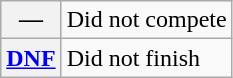<table class="wikitable">
<tr>
<th scope="row">—</th>
<td>Did not compete</td>
</tr>
<tr>
<th scope="row"><a href='#'>DNF</a></th>
<td>Did not finish</td>
</tr>
</table>
